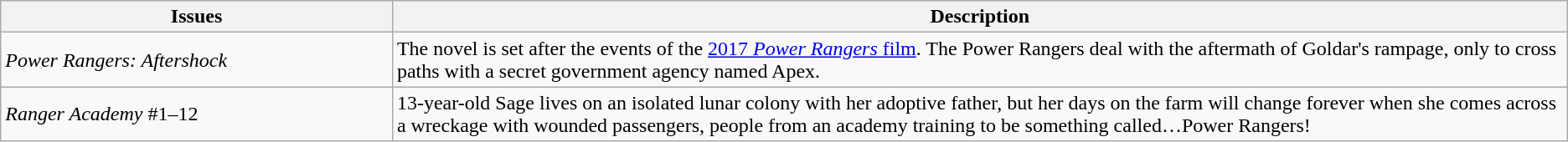<table class="wikitable">
<tr>
<th style="text-align: center; width:20%">Issues</th>
<th width="60%">Description</th>
</tr>
<tr>
<td><em>Power Rangers: Aftershock</em></td>
<td>The novel is set after the events of the <a href='#'>2017 <em>Power Rangers</em> film</a>. The Power Rangers deal with the aftermath of Goldar's rampage, only to cross paths with a secret government agency named Apex.</td>
</tr>
<tr>
<td><em>Ranger Academy</em> #1–12</td>
<td>13-year-old Sage lives on an isolated lunar colony with her adoptive father, but her days on the farm will change forever when she comes across a wreckage with wounded passengers, people from an academy training to be something called…Power Rangers!</td>
</tr>
</table>
